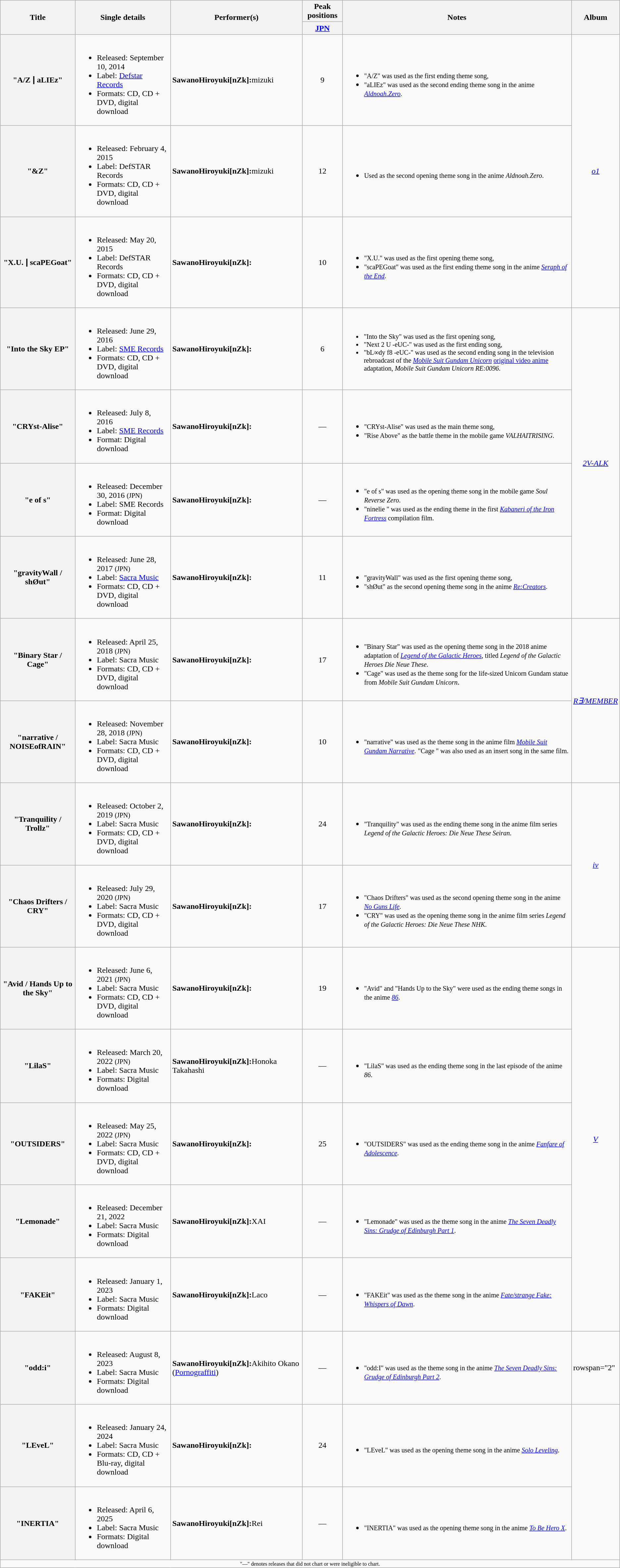<table class="wikitable plainrowheaders">
<tr>
<th scope="col" rowspan="2">Title</th>
<th scope="col" rowspan="2">Single details</th>
<th scope="col" rowspan="2">Performer(s)</th>
<th scope="col" colspan="1">Peak positions</th>
<th scope="col" rowspan="2">Notes</th>
<th scope="col" rowspan="2">Album</th>
</tr>
<tr>
<th scope="col"><a href='#'>JPN</a> <br></th>
</tr>
<tr>
<th scope="row">"A/Z ǀ aLIEz"</th>
<td><br><ul><li>Released: September 10, 2014 </li><li>Label: <a href='#'>Defstar Records</a></li><li>Formats: CD, CD + DVD, digital download</li></ul></td>
<td><strong>SawanoHiroyuki[nZk]:</strong>mizuki</td>
<td align="center">9</td>
<td><br><ul><li><small>"A/Z" was used as the first ending theme song,</small></li><li><small>"aLIEz" was used as the second ending theme song in the anime <em><a href='#'>Aldnoah.Zero</a></em>.</small></li></ul></td>
<td rowspan="3" align="center"><em><a href='#'>o1</a></em></td>
</tr>
<tr>
<th scope="row">"&Z"</th>
<td><br><ul><li>Released: February 4, 2015 </li><li>Label: DefSTAR Records</li><li>Formats: CD, CD + DVD, digital download</li></ul></td>
<td><strong>SawanoHiroyuki[nZk]:</strong>mizuki</td>
<td align="center">12</td>
<td><br><ul><li><small>Used as the second opening theme song in the anime <em>Aldnoah.Zero</em>.</small></li></ul></td>
</tr>
<tr>
<th scope="row">"X.U. ǀ scaPEGoat"</th>
<td><br><ul><li>Released: May 20, 2015 </li><li>Label: DefSTAR Records</li><li>Formats: CD, CD + DVD, digital download</li></ul></td>
<td><strong>SawanoHiroyuki[nZk]:</strong></td>
<td align="center">10</td>
<td><br><ul><li><small>"X.U." was used as the first opening theme song,</small></li><li><small>"scaPEGoat" was used as the first ending theme song in the anime <em><a href='#'>Seraph of the End</a></em>.</small></li></ul></td>
</tr>
<tr>
<th scope="row">"Into the Sky EP"</th>
<td><br><ul><li>Released: June 29, 2016 </li><li>Label: <a href='#'>SME Records</a></li><li>Formats: CD, CD + DVD, digital download</li></ul></td>
<td><strong>SawanoHiroyuki[nZk]:</strong></td>
<td align="center">6</td>
<td style="font-size:smaller;"><br><ul><li>"Into the Sky" was used as the first opening song,</li><li>"Next 2 U -eUC-" was used as the first ending song,</li><li>"bL∞dy f8 -eUC-" was used as the second ending song in the television rebroadcast of the <em><a href='#'>Mobile Suit Gundam Unicorn</a></em> <a href='#'>original video anime</a> adaptation, <em>Mobile Suit Gundam Unicorn RE:0096</em>.</li></ul></td>
<td rowspan="4" align="center"><em><a href='#'>2V-ALK</a></em></td>
</tr>
<tr>
<th scope="row">"CRYst-Alise"</th>
<td><br><ul><li>Released: July 8, 2016 </li><li>Label: <a href='#'>SME Records</a></li><li>Format: Digital download</li></ul></td>
<td><strong>SawanoHiroyuki[nZk]:</strong></td>
<td align="center">—</td>
<td><br><ul><li><small>"CRYst-Alise" was used as the main theme song,</small></li><li><small>"Rise Above" as the battle theme in the mobile game <em>VALHAITRISING</em>.</small></li></ul></td>
</tr>
<tr>
<th scope="row">"e of s"</th>
<td><br><ul><li>Released: December 30, 2016 <small>(JPN)</small></li><li>Label: SME Records</li><li>Format: Digital download</li></ul></td>
<td><strong>SawanoHiroyuki[nZk]:</strong></td>
<td align="center">—</td>
<td><br><ul><li><small>"e of s" was used as the opening theme song in the mobile game <em>Soul Reverse Zero</em>.</small></li><li><small>"ninelie <cry-v>" was used as the ending theme in the first <em><a href='#'>Kabaneri of the Iron Fortress</a></em> compilation film.</small></li></ul></td>
</tr>
<tr>
<th scope="row">"gravityWall / shØut"</th>
<td><br><ul><li>Released: June 28, 2017 <small>(JPN)</small></li><li>Label: <a href='#'>Sacra Music</a></li><li>Formats: CD, CD + DVD, digital download</li></ul></td>
<td><strong>SawanoHiroyuki[nZk]:</strong></td>
<td align="center">11</td>
<td><br><ul><li><small>"gravityWall" was used as the first opening theme song,</small></li><li><small>"shØut" as the second opening theme song in the anime <em><a href='#'>Re:Creators</a></em>.</small></li></ul></td>
</tr>
<tr>
<th scope="row">"Binary Star / Cage"</th>
<td><br><ul><li>Released: April 25, 2018 <small>(JPN)</small></li><li>Label: Sacra Music</li><li>Formats: CD, CD + DVD, digital download</li></ul></td>
<td><strong>SawanoHiroyuki[nZk]:</strong></td>
<td align="center">17</td>
<td><br><ul><li><small>"Binary Star" was used as the opening theme song in the 2018 anime adaptation of <em><a href='#'>Legend of the Galactic Heroes</a></em>, titled <em>Legend of the Galactic Heroes Die Neue These</em>.</small></li><li><small>"Cage" was used as the theme song for the life-sized Unicorn Gundam statue from <em>Mobile Suit Gundam Unicorn</em></small>.</li></ul></td>
<td rowspan="2" align="center"><em><a href='#'>R∃/MEMBER</a></em></td>
</tr>
<tr>
<th scope="row">"narrative / NOISEofRAIN"</th>
<td><br><ul><li>Released: November 28, 2018 <small>(JPN)</small></li><li>Label: Sacra Music</li><li>Formats: CD, CD + DVD, digital download</li></ul></td>
<td><strong>SawanoHiroyuki[nZk]:</strong></td>
<td align="center">10</td>
<td><br><ul><li><small>"narrative" was used as the theme song in the anime film <em><a href='#'>Mobile Suit Gundam Narrative</a></em>.</small> <small> "Cage <NTv>" was also used as an insert song in the same film.</small></li></ul></td>
</tr>
<tr>
<th scope="row">"Tranquility / Trollz"</th>
<td><br><ul><li>Released: October 2, 2019 <small>(JPN)</small></li><li>Label: Sacra Music</li><li>Formats: CD, CD + DVD, digital download</li></ul></td>
<td><strong>SawanoHiroyuki[nZk]:</strong></td>
<td align="center">24</td>
<td><br><ul><li><small>"Tranquility" was used as the ending theme song in the anime film series <em>Legend of the Galactic Heroes: Die Neue These Seiran</em>.</small></li></ul></td>
<td rowspan="2" align="center"><em><a href='#'>iv</a></em></td>
</tr>
<tr>
<th scope="row">"Chaos Drifters / CRY"</th>
<td><br><ul><li>Released: July 29, 2020 <small>(JPN)</small></li><li>Label: Sacra Music</li><li>Formats: CD, CD + DVD, digital download</li></ul></td>
<td><strong>SawanoHiroyuki[nZk]:</strong></td>
<td align="center">17</td>
<td><br><ul><li><small>"Chaos Drifters" was used as the second opening theme song in the anime <em><a href='#'>No Guns Life</a></em>.</small></li><li><small>"CRY" was used as the opening theme song in the anime film series <em>Legend of the Galactic Heroes: Die Neue These NHK</em>.</small></li></ul></td>
</tr>
<tr>
<th scope="row">"Avid / Hands Up to the Sky"</th>
<td><br><ul><li>Released: June 6, 2021 <small>(JPN)</small></li><li>Label: Sacra Music</li><li>Formats: CD, CD + DVD, digital download</li></ul></td>
<td><strong>SawanoHiroyuki[nZk]:</strong></td>
<td align="center">19</td>
<td><br><ul><li><small>"Avid" and "Hands Up to the Sky" were used as the ending theme songs in the anime <em><a href='#'>86</a></em>.</small></li></ul></td>
<td rowspan="5" align="center"><em><a href='#'>V</a></em></td>
</tr>
<tr>
<th scope="row">"LilaS"</th>
<td><br><ul><li>Released: March 20, 2022 <small>(JPN)</small></li><li>Label: Sacra Music</li><li>Formats: Digital download</li></ul></td>
<td><strong>SawanoHiroyuki[nZk]:</strong>Honoka Takahashi</td>
<td align="center">—</td>
<td><br><ul><li><small>"LilaS" was used as the ending theme song in the last episode of the anime <em>86</em>.</small></li></ul></td>
</tr>
<tr>
<th scope="row">"OUTSIDERS"</th>
<td><br><ul><li>Released: May 25, 2022 <small>(JPN)</small></li><li>Label: Sacra Music</li><li>Formats: CD, CD + DVD, digital download</li></ul></td>
<td><strong>SawanoHiroyuki[nZk]:</strong></td>
<td align="center">25</td>
<td><br><ul><li><small>"OUTSIDERS" was used as the ending theme song in the anime <em><a href='#'>Fanfare of Adolescence</a></em>.</small></li></ul></td>
</tr>
<tr>
<th scope="row">"Lemonade"</th>
<td><br><ul><li>Released: December 21, 2022</li><li>Label: Sacra Music</li><li>Formats: Digital download</li></ul></td>
<td><strong>SawanoHiroyuki[nZk]:</strong>XAI</td>
<td align="center">—</td>
<td><br><ul><li><small>"Lemonade" was used as the theme song in the anime <em><a href='#'>The Seven Deadly Sins: Grudge of Edinburgh Part 1</a></em>.</small></li></ul></td>
</tr>
<tr>
<th scope="row">"FAKEit"</th>
<td><br><ul><li>Released: January 1, 2023</li><li>Label: Sacra Music</li><li>Formats: Digital download</li></ul></td>
<td><strong>SawanoHiroyuki[nZk]:</strong>Laco</td>
<td align="center">—</td>
<td><br><ul><li><small>"FAKEit" was used as the theme song in the anime <em><a href='#'>Fate/strange Fake: Whispers of Dawn</a></em>.</small></li></ul></td>
</tr>
<tr>
<th scope="row">"odd:i"</th>
<td><br><ul><li>Released: August 8, 2023</li><li>Label: Sacra Music</li><li>Formats: Digital download</li></ul></td>
<td><strong>SawanoHiroyuki[nZk]:</strong>Akihito Okano (<a href='#'>Pornograffiti</a>)</td>
<td align="center">—</td>
<td><br><ul><li><small>"odd:I" was used as the theme song in the anime <em><a href='#'>The Seven Deadly Sins: Grudge of Edinburgh Part 2</a></em>.</small></li></ul></td>
<td>rowspan="2" </td>
</tr>
<tr>
<th scope="row">"LEveL"</th>
<td><br><ul><li>Released: January 24, 2024</li><li>Label: Sacra Music</li><li>Formats: CD, CD + Blu-ray, digital download</li></ul></td>
<td><strong>SawanoHiroyuki[nZk]:</strong></td>
<td align="center">24</td>
<td><br><ul><li><small>"LEveL" was used as the opening theme song in the anime <em><a href='#'>Solo Leveling</a></em>.</small></li></ul></td>
</tr>
<tr>
<th scope="row">"INERTIA"</th>
<td><br><ul><li>Released: April 6, 2025</li><li>Label: Sacra Music</li><li>Formats: Digital download</li></ul></td>
<td><strong>SawanoHiroyuki[nZk]:</strong>Rei</td>
<td align="center">—</td>
<td><br><ul><li><small>"INERTIA" was used as the opening theme song in the anime <em><a href='#'>To Be Hero X</a></em>.</small></li></ul></td>
</tr>
<tr>
<td align="center" colspan="6" style="font-size: 8pt">"—" denotes releases that did not chart or were ineligible to chart.</td>
</tr>
</table>
